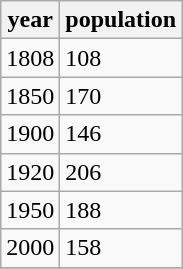<table class="wikitable">
<tr>
<th>year</th>
<th>population</th>
</tr>
<tr>
<td>1808</td>
<td>108</td>
</tr>
<tr>
<td>1850</td>
<td>170</td>
</tr>
<tr>
<td>1900</td>
<td>146</td>
</tr>
<tr>
<td>1920</td>
<td>206</td>
</tr>
<tr>
<td>1950</td>
<td>188</td>
</tr>
<tr>
<td>2000</td>
<td>158</td>
</tr>
<tr>
</tr>
</table>
